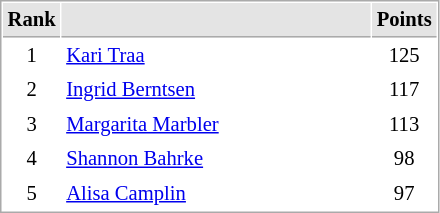<table cellspacing="1" cellpadding="3" style="border:1px solid #AAAAAA;font-size:86%">
<tr bgcolor="#E4E4E4">
<th style="border-bottom:1px solid #AAAAAA" width=10>Rank</th>
<th style="border-bottom:1px solid #AAAAAA" width=200></th>
<th style="border-bottom:1px solid #AAAAAA" width=20>Points</th>
</tr>
<tr>
<td align="center">1</td>
<td> <a href='#'>Kari Traa</a></td>
<td align=center>125</td>
</tr>
<tr>
<td align="center">2</td>
<td> <a href='#'>Ingrid Berntsen</a></td>
<td align=center>117</td>
</tr>
<tr>
<td align="center">3</td>
<td> <a href='#'>Margarita Marbler</a></td>
<td align=center>113</td>
</tr>
<tr>
<td align="center">4</td>
<td> <a href='#'>Shannon Bahrke</a></td>
<td align=center>98</td>
</tr>
<tr>
<td align="center">5</td>
<td> <a href='#'>Alisa Camplin</a></td>
<td align=center>97</td>
</tr>
</table>
